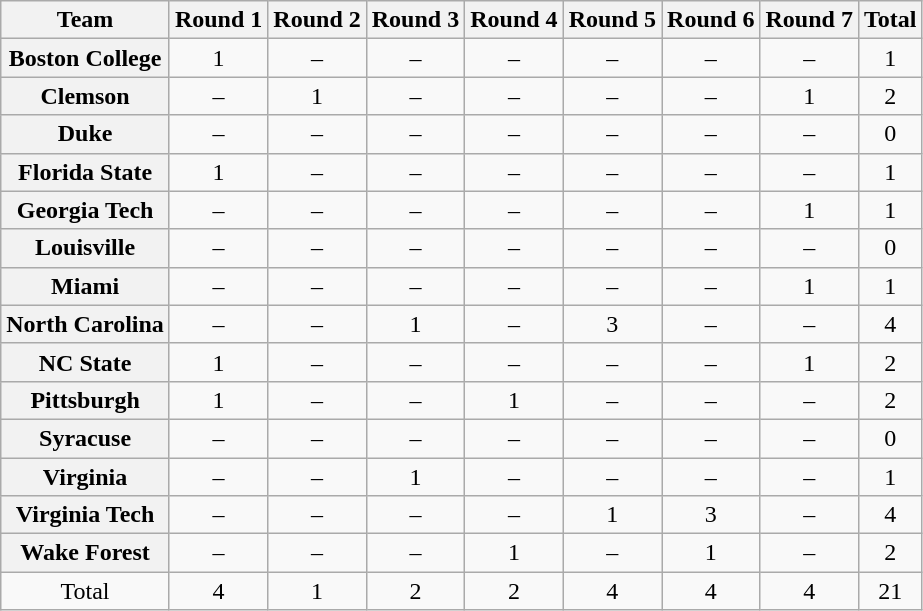<table class="wikitable sortable" style="text-align: center;">
<tr>
<th>Team</th>
<th>Round 1</th>
<th>Round 2</th>
<th>Round 3</th>
<th>Round 4</th>
<th>Round 5</th>
<th>Round 6</th>
<th>Round 7</th>
<th>Total</th>
</tr>
<tr>
<th style=>Boston College</th>
<td>1</td>
<td>–</td>
<td>–</td>
<td>–</td>
<td>–</td>
<td>–</td>
<td>–</td>
<td>1</td>
</tr>
<tr>
<th style=>Clemson</th>
<td>–</td>
<td>1</td>
<td>–</td>
<td>–</td>
<td>–</td>
<td>–</td>
<td>1</td>
<td>2</td>
</tr>
<tr>
<th style=>Duke</th>
<td>–</td>
<td>–</td>
<td>–</td>
<td>–</td>
<td>–</td>
<td>–</td>
<td>–</td>
<td>0</td>
</tr>
<tr>
<th style=>Florida State</th>
<td>1</td>
<td>–</td>
<td>–</td>
<td>–</td>
<td>–</td>
<td>–</td>
<td>–</td>
<td>1</td>
</tr>
<tr>
<th style=>Georgia Tech</th>
<td>–</td>
<td>–</td>
<td>–</td>
<td>–</td>
<td>–</td>
<td>–</td>
<td>1</td>
<td>1</td>
</tr>
<tr>
<th style=>Louisville</th>
<td>–</td>
<td>–</td>
<td>–</td>
<td>–</td>
<td>–</td>
<td>–</td>
<td>–</td>
<td>0</td>
</tr>
<tr>
<th style=>Miami</th>
<td>–</td>
<td>–</td>
<td>–</td>
<td>–</td>
<td>–</td>
<td>–</td>
<td>1</td>
<td>1</td>
</tr>
<tr>
<th style=>North Carolina</th>
<td>–</td>
<td>–</td>
<td>1</td>
<td>–</td>
<td>3</td>
<td>–</td>
<td>–</td>
<td>4</td>
</tr>
<tr>
<th style=>NC State</th>
<td>1</td>
<td>–</td>
<td>–</td>
<td>–</td>
<td>–</td>
<td>–</td>
<td>1</td>
<td>2</td>
</tr>
<tr>
<th style=>Pittsburgh</th>
<td>1</td>
<td>–</td>
<td>–</td>
<td>1</td>
<td>–</td>
<td>–</td>
<td>–</td>
<td>2</td>
</tr>
<tr>
<th style=>Syracuse</th>
<td>–</td>
<td>–</td>
<td>–</td>
<td>–</td>
<td>–</td>
<td>–</td>
<td>–</td>
<td>0</td>
</tr>
<tr>
<th style=>Virginia</th>
<td>–</td>
<td>–</td>
<td>1</td>
<td>–</td>
<td>–</td>
<td>–</td>
<td>–</td>
<td>1</td>
</tr>
<tr>
<th style=>Virginia Tech</th>
<td>–</td>
<td>–</td>
<td>–</td>
<td>–</td>
<td>1</td>
<td>3</td>
<td>–</td>
<td>4</td>
</tr>
<tr>
<th style=>Wake Forest</th>
<td>–</td>
<td>–</td>
<td>–</td>
<td>1</td>
<td>–</td>
<td>1</td>
<td>–</td>
<td>2</td>
</tr>
<tr>
<td>Total</td>
<td>4</td>
<td>1</td>
<td>2</td>
<td>2</td>
<td>4</td>
<td>4</td>
<td>4</td>
<td>21</td>
</tr>
</table>
